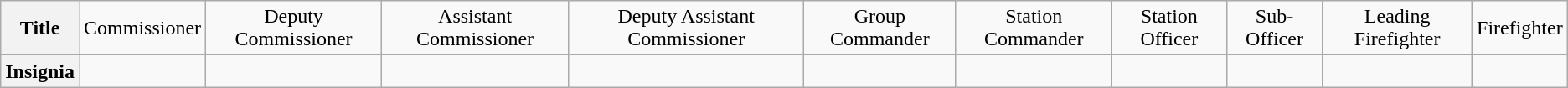<table class="wikitable">
<tr style="text-align:center;">
<th>Title</th>
<td>Commissioner</td>
<td>Deputy Commissioner</td>
<td>Assistant Commissioner</td>
<td>Deputy Assistant Commissioner</td>
<td>Group Commander <br> </td>
<td>Station Commander</td>
<td>Station Officer</td>
<td>Sub-Officer</td>
<td>Leading Firefighter</td>
<td>Firefighter</td>
</tr>
<tr style="text-align:center;">
<th>Insignia</th>
<td></td>
<td></td>
<td></td>
<td></td>
<td></td>
<td></td>
<td></td>
<td></td>
<td></td>
<td></td>
</tr>
</table>
